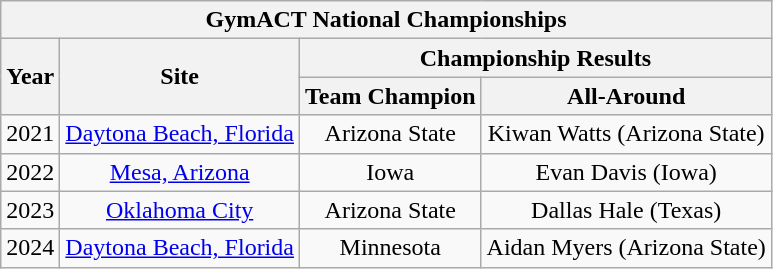<table class="wikitable" style="text-align:center">
<tr>
<th colspan=11>GymACT National Championships</th>
</tr>
<tr>
<th rowspan="2">Year</th>
<th rowspan="2">Site</th>
<th colspan=2>Championship Results</th>
</tr>
<tr>
<th>Team Champion</th>
<th>All-Around</th>
</tr>
<tr>
<td>2021</td>
<td><a href='#'>Daytona Beach, Florida</a></td>
<td>Arizona State</td>
<td>Kiwan Watts (Arizona State)</td>
</tr>
<tr>
<td>2022</td>
<td><a href='#'>Mesa, Arizona</a></td>
<td>Iowa</td>
<td>Evan Davis (Iowa)</td>
</tr>
<tr>
<td>2023</td>
<td><a href='#'>Oklahoma City</a></td>
<td>Arizona State</td>
<td>Dallas Hale (Texas)</td>
</tr>
<tr>
<td>2024</td>
<td><a href='#'>Daytona Beach, Florida</a></td>
<td>Minnesota</td>
<td>Aidan Myers (Arizona State)</td>
</tr>
</table>
